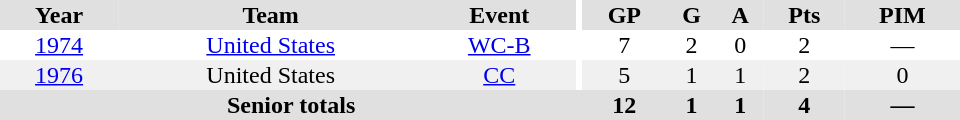<table border="0" cellpadding="1" cellspacing="0" ID="Table3" style="text-align:center; width:40em">
<tr bgcolor="#e0e0e0">
<th>Year</th>
<th>Team</th>
<th>Event</th>
<th rowspan="102" bgcolor="#ffffff"></th>
<th>GP</th>
<th>G</th>
<th>A</th>
<th>Pts</th>
<th>PIM</th>
</tr>
<tr>
<td><a href='#'>1974</a></td>
<td><a href='#'>United States</a></td>
<td><a href='#'>WC-B</a></td>
<td>7</td>
<td>2</td>
<td>0</td>
<td>2</td>
<td>—</td>
</tr>
<tr bgcolor="#f0f0f0">
<td><a href='#'>1976</a></td>
<td>United States</td>
<td><a href='#'>CC</a></td>
<td>5</td>
<td>1</td>
<td>1</td>
<td>2</td>
<td>0</td>
</tr>
<tr bgcolor="#e0e0e0">
<th colspan="4">Senior totals</th>
<th>12</th>
<th>1</th>
<th>1</th>
<th>4</th>
<th>—</th>
</tr>
</table>
